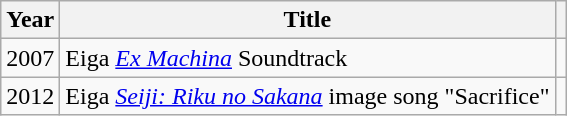<table class="wikitable">
<tr>
<th>Year</th>
<th>Title</th>
<th></th>
</tr>
<tr>
<td>2007</td>
<td>Eiga <em><a href='#'>Ex Machina</a></em> Soundtrack</td>
<td></td>
</tr>
<tr>
<td>2012</td>
<td>Eiga <em><a href='#'>Seiji: Riku no Sakana</a></em> image song "Sacrifice"</td>
<td></td>
</tr>
</table>
